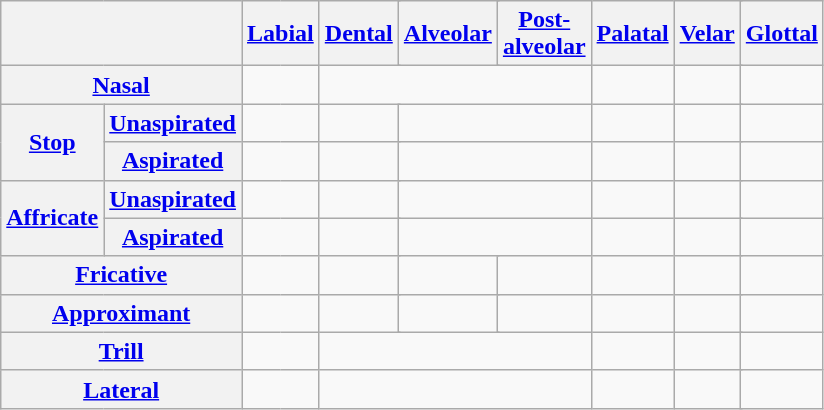<table class="wikitable" style="text-align: center;">
<tr>
<th colspan= 4></th>
<th colspan=2><a href='#'>Labial</a></th>
<th colspan=2><a href='#'>Dental</a></th>
<th colspan=2><a href='#'>Alveolar</a></th>
<th colspan=2><a href='#'>Post-<br>alveolar</a></th>
<th colspan=2><a href='#'>Palatal</a></th>
<th colspan=2><a href='#'>Velar</a></th>
<th colspan=2><a href='#'>Glottal</a></th>
</tr>
<tr>
<th colspan= 4><a href='#'>Nasal</a></th>
<td colspan= 2></td>
<td colspan= 6></td>
<td colspan= 2></td>
<td colspan= 2></td>
<td colspan= 2></td>
</tr>
<tr>
<th rowspan=2 colspan= 2><a href='#'>Stop</a></th>
<th colspan= 2><a href='#'>Unaspirated</a></th>
<td style= "border-right: 0;"></td>
<td style= "border-left: 0;"></td>
<td colspan= 2></td>
<td colspan= 4></td>
<td colspan= 2></td>
<td colspan= 2></td>
<td colspan= 2></td>
</tr>
<tr>
<th colspan= 2><a href='#'>Aspirated</a></th>
<td style= "border-right: 0;"></td>
<td style= "border-left: 0;"></td>
<td colspan= 2></td>
<td colspan= 4></td>
<td colspan= 2></td>
<td colspan= 2></td>
<td colspan= 2></td>
</tr>
<tr>
<th rowspan=2 colspan= 2><a href='#'>Affricate</a></th>
<th colspan= 2><a href='#'>Unaspirated</a></th>
<td style= "border-right: 0;"></td>
<td style= "border-left: 0;"></td>
<td colspan= 2></td>
<td colspan= 4></td>
<td colspan= 2></td>
<td colspan= 2></td>
<td colspan= 2></td>
</tr>
<tr>
<th colspan= 2><a href='#'>Aspirated</a></th>
<td style= "border-right: 0;"></td>
<td style= "border-left: 0;"></td>
<td colspan= 2></td>
<td colspan= 4></td>
<td colspan= 2></td>
<td colspan= 2></td>
<td colspan= 2></td>
</tr>
<tr>
<th colspan= 4><a href='#'>Fricative</a></th>
<td colspan= 2></td>
<td colspan= 2></td>
<td colspan= 2></td>
<td colspan= 2></td>
<td colspan= 2></td>
<td colspan= 2></td>
<td colspan= 2></td>
</tr>
<tr>
<th colspan= 4><a href='#'>Approximant</a></th>
<td colspan= 2></td>
<td colspan= 2></td>
<td colspan= 2></td>
<td colspan= 2></td>
<td colspan= 2></td>
<td colspan= 2></td>
<td colspan= 2></td>
</tr>
<tr>
<th colspan= 4><a href='#'>Trill</a></th>
<td colspan= 2></td>
<td colspan= 6></td>
<td colspan= 2></td>
<td colspan= 2></td>
<td colspan= 2></td>
</tr>
<tr>
<th colspan= 4><a href='#'>Lateral</a></th>
<td colspan= 2></td>
<td colspan= 6></td>
<td colspan= 2></td>
<td colspan= 2></td>
<td colspan= 2></td>
</tr>
</table>
